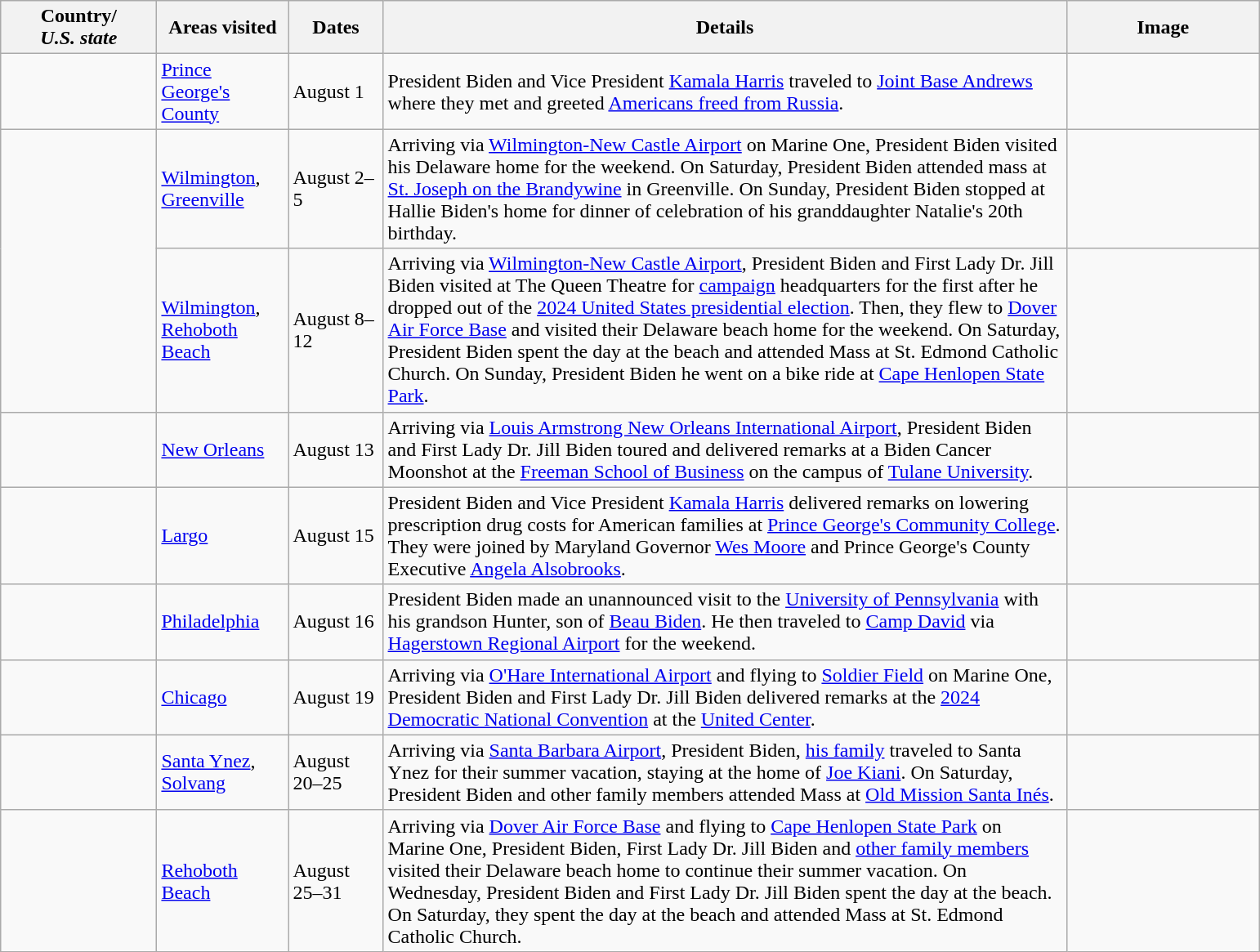<table class="wikitable" style="margin: 1em auto 1em auto">
<tr>
<th width=120>Country/<br><em>U.S. state</em></th>
<th width=100>Areas visited</th>
<th width=70>Dates</th>
<th width=550>Details</th>
<th width=150>Image</th>
</tr>
<tr>
<td></td>
<td><a href='#'>Prince George's County</a></td>
<td>August 1</td>
<td>President Biden and Vice President <a href='#'>Kamala Harris</a> traveled to <a href='#'>Joint Base Andrews</a> where they met and greeted <a href='#'>Americans freed from Russia</a>.</td>
<td></td>
</tr>
<tr>
<td rowspan="2"></td>
<td><a href='#'>Wilmington</a>, <a href='#'>Greenville</a></td>
<td>August 2–5</td>
<td>Arriving via <a href='#'>Wilmington-New Castle Airport</a> on Marine One, President Biden visited his Delaware home for the weekend. On Saturday, President Biden attended mass at <a href='#'>St. Joseph on the Brandywine</a> in Greenville. On Sunday, President Biden stopped at Hallie Biden's home for dinner of celebration of his granddaughter Natalie's 20th birthday.</td>
<td></td>
</tr>
<tr>
<td><a href='#'>Wilmington</a>, <a href='#'>Rehoboth Beach</a></td>
<td>August 8–12</td>
<td>Arriving via <a href='#'>Wilmington-New Castle Airport</a>, President Biden and First Lady Dr. Jill Biden visited at The Queen Theatre for <a href='#'>campaign</a> headquarters for the first after he dropped out of the <a href='#'>2024 United States presidential election</a>. Then, they flew to <a href='#'>Dover Air Force Base</a> and visited their Delaware beach home for the weekend. On Saturday, President Biden spent the day at the beach and attended Mass at St. Edmond Catholic Church. On Sunday, President Biden he went on a bike ride at <a href='#'>Cape Henlopen State Park</a>.</td>
<td></td>
</tr>
<tr>
<td></td>
<td><a href='#'>New Orleans</a></td>
<td>August 13</td>
<td>Arriving via <a href='#'>Louis Armstrong New Orleans International Airport</a>, President Biden and First Lady Dr. Jill Biden toured and delivered remarks at a Biden Cancer Moonshot at the <a href='#'>Freeman School of Business</a> on the campus of <a href='#'>Tulane University</a>.</td>
<td></td>
</tr>
<tr>
<td></td>
<td><a href='#'>Largo</a></td>
<td>August 15</td>
<td>President Biden and Vice President <a href='#'>Kamala Harris</a> delivered remarks on lowering prescription drug costs for American families at <a href='#'>Prince George's Community College</a>. They were joined by Maryland Governor <a href='#'>Wes Moore</a> and Prince George's County Executive <a href='#'>Angela Alsobrooks</a>.</td>
<td></td>
</tr>
<tr>
<td></td>
<td><a href='#'>Philadelphia</a></td>
<td>August 16</td>
<td>President Biden made an unannounced visit to the <a href='#'>University of Pennsylvania</a> with his grandson Hunter, son of <a href='#'>Beau Biden</a>. He then traveled to <a href='#'>Camp David</a> via <a href='#'>Hagerstown Regional Airport</a> for the weekend.</td>
<td></td>
</tr>
<tr>
<td></td>
<td><a href='#'>Chicago</a></td>
<td>August 19</td>
<td>Arriving via <a href='#'>O'Hare International Airport</a> and flying to <a href='#'>Soldier Field</a> on Marine One, President Biden and First Lady Dr. Jill Biden delivered remarks at the <a href='#'>2024 Democratic National Convention</a> at the <a href='#'>United Center</a>.</td>
<td></td>
</tr>
<tr>
<td></td>
<td><a href='#'>Santa Ynez</a>, <a href='#'>Solvang</a></td>
<td>August 20–25</td>
<td>Arriving via <a href='#'>Santa Barbara Airport</a>, President Biden, <a href='#'>his family</a> traveled to Santa Ynez for their summer vacation, staying at the home of <a href='#'>Joe Kiani</a>. On Saturday, President Biden and other family members attended Mass at <a href='#'>Old Mission Santa Inés</a>.</td>
<td></td>
</tr>
<tr>
<td></td>
<td><a href='#'>Rehoboth Beach</a></td>
<td>August 25–31</td>
<td>Arriving via <a href='#'>Dover Air Force Base</a> and flying to <a href='#'>Cape Henlopen State Park</a> on Marine One, President Biden, First Lady Dr. Jill Biden and <a href='#'>other family members</a> visited their Delaware beach home to continue their summer vacation. On Wednesday, President Biden and First Lady Dr. Jill Biden spent the day at the beach. On Saturday, they spent the day at the beach and attended Mass at St. Edmond Catholic Church.</td>
<td></td>
</tr>
</table>
